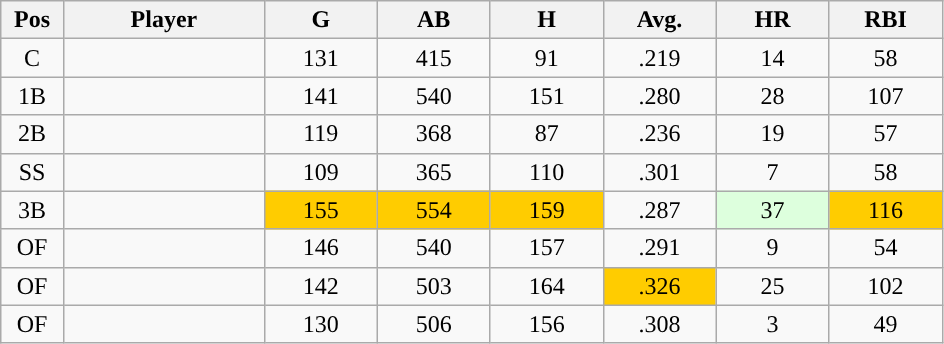<table class="wikitable sortable">
<tr>
<th bgcolor="#DDDDFF" width="5%">Pos</th>
<th bgcolor="#DDDDFF" width="16%">Player</th>
<th bgcolor="#DDDDFF" width="9%">G</th>
<th bgcolor="#DDDDFF" width="9%">AB</th>
<th bgcolor="#DDDDFF" width="9%">H</th>
<th bgcolor="#DDDDFF" width="9%">Avg.</th>
<th bgcolor="#DDDDFF" width="9%">HR</th>
<th bgcolor="#DDDDFF" width="9%">RBI</th>
</tr>
<tr align="center">
<td>C</td>
<td></td>
<td>131</td>
<td>415</td>
<td>91</td>
<td>.219</td>
<td>14</td>
<td>58</td>
</tr>
<tr align="center">
<td>1B</td>
<td></td>
<td>141</td>
<td>540</td>
<td>151</td>
<td>.280</td>
<td>28</td>
<td>107</td>
</tr>
<tr align="center">
<td>2B</td>
<td></td>
<td>119</td>
<td>368</td>
<td>87</td>
<td>.236</td>
<td>19</td>
<td>57</td>
</tr>
<tr align="center">
<td>SS</td>
<td></td>
<td>109</td>
<td>365</td>
<td>110</td>
<td>.301</td>
<td>7</td>
<td>58</td>
</tr>
<tr align="center">
<td>3B</td>
<td></td>
<td style="background:#fc0;">155</td>
<td style="background:#fc0;">554</td>
<td style="background:#fc0;">159</td>
<td>.287</td>
<td style="background:#DDFFDD;">37</td>
<td style="background:#fc0;">116</td>
</tr>
<tr align="center">
<td>OF</td>
<td></td>
<td>146</td>
<td>540</td>
<td>157</td>
<td>.291</td>
<td>9</td>
<td>54</td>
</tr>
<tr align="center">
<td>OF</td>
<td></td>
<td>142</td>
<td>503</td>
<td>164</td>
<td style="background:#fc0;">.326</td>
<td>25</td>
<td>102</td>
</tr>
<tr align="center">
<td>OF</td>
<td></td>
<td>130</td>
<td>506</td>
<td>156</td>
<td>.308</td>
<td>3</td>
<td>49</td>
</tr>
</table>
